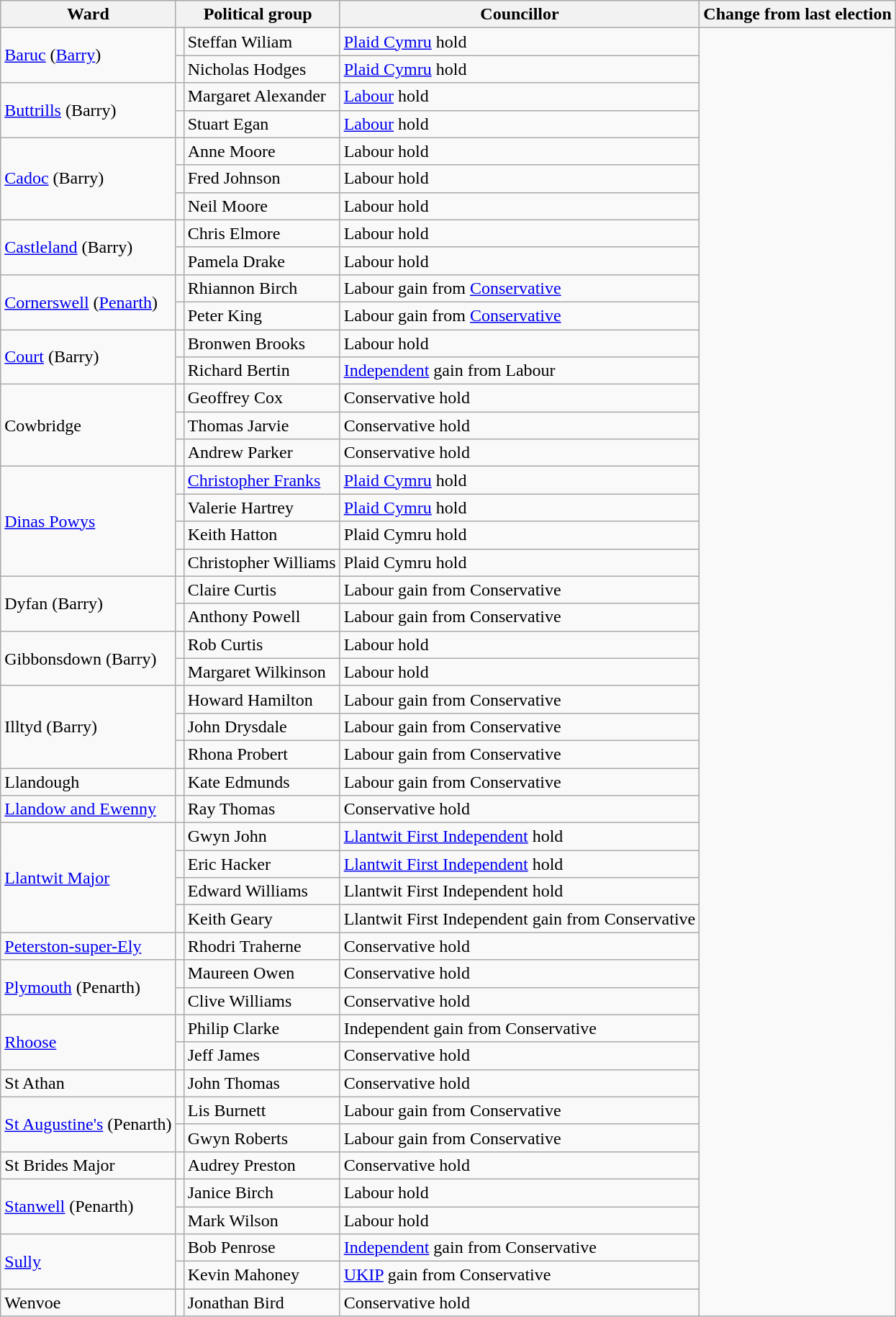<table class="wikitable">
<tr>
<th>Ward</th>
<th colspan="2">Political group</th>
<th>Councillor</th>
<th>Change from last election</th>
</tr>
<tr>
<td rowspan="2"><a href='#'>Baruc</a> (<a href='#'>Barry</a>)</td>
<td></td>
<td>Steffan Wiliam</td>
<td><a href='#'>Plaid Cymru</a> hold</td>
</tr>
<tr>
<td></td>
<td>Nicholas Hodges</td>
<td><a href='#'>Plaid Cymru</a> hold</td>
</tr>
<tr>
<td rowspan="2"><a href='#'>Buttrills</a> (Barry)</td>
<td></td>
<td>Margaret Alexander</td>
<td><a href='#'>Labour</a> hold</td>
</tr>
<tr>
<td></td>
<td>Stuart Egan</td>
<td><a href='#'>Labour</a> hold</td>
</tr>
<tr>
<td rowspan="3"><a href='#'>Cadoc</a> (Barry)</td>
<td></td>
<td>Anne Moore</td>
<td>Labour hold</td>
</tr>
<tr>
<td></td>
<td>Fred Johnson</td>
<td>Labour hold</td>
</tr>
<tr>
<td></td>
<td>Neil Moore</td>
<td>Labour hold</td>
</tr>
<tr>
<td rowspan="2"><a href='#'>Castleland</a> (Barry)</td>
<td></td>
<td>Chris Elmore</td>
<td>Labour hold</td>
</tr>
<tr>
<td></td>
<td>Pamela Drake</td>
<td>Labour hold</td>
</tr>
<tr>
<td rowspan="2"><a href='#'>Cornerswell</a> (<a href='#'>Penarth</a>)</td>
<td></td>
<td>Rhiannon Birch</td>
<td>Labour gain from <a href='#'>Conservative</a></td>
</tr>
<tr>
<td></td>
<td>Peter King</td>
<td>Labour gain from <a href='#'>Conservative</a></td>
</tr>
<tr>
<td rowspan="2"><a href='#'>Court</a> (Barry)</td>
<td></td>
<td>Bronwen Brooks</td>
<td>Labour hold</td>
</tr>
<tr>
<td></td>
<td>Richard Bertin</td>
<td><a href='#'>Independent</a> gain from Labour</td>
</tr>
<tr>
<td rowspan="3">Cowbridge</td>
<td></td>
<td>Geoffrey Cox</td>
<td>Conservative hold</td>
</tr>
<tr>
<td></td>
<td>Thomas Jarvie</td>
<td>Conservative hold</td>
</tr>
<tr>
<td></td>
<td>Andrew Parker</td>
<td>Conservative hold</td>
</tr>
<tr>
<td rowspan="4"><a href='#'>Dinas Powys</a></td>
<td></td>
<td><a href='#'>Christopher Franks</a></td>
<td><a href='#'>Plaid Cymru</a> hold</td>
</tr>
<tr>
<td></td>
<td>Valerie Hartrey</td>
<td><a href='#'>Plaid Cymru</a> hold</td>
</tr>
<tr>
<td></td>
<td>Keith Hatton</td>
<td>Plaid Cymru hold</td>
</tr>
<tr>
<td></td>
<td>Christopher Williams</td>
<td>Plaid Cymru hold</td>
</tr>
<tr>
<td rowspan="2">Dyfan (Barry)</td>
<td></td>
<td>Claire Curtis</td>
<td>Labour gain from Conservative</td>
</tr>
<tr>
<td></td>
<td>Anthony Powell</td>
<td>Labour gain from Conservative</td>
</tr>
<tr>
<td rowspan="2">Gibbonsdown (Barry)</td>
<td></td>
<td>Rob Curtis</td>
<td>Labour hold</td>
</tr>
<tr>
<td></td>
<td>Margaret Wilkinson</td>
<td>Labour hold</td>
</tr>
<tr>
<td rowspan="3">Illtyd (Barry)</td>
<td></td>
<td>Howard Hamilton</td>
<td>Labour gain from Conservative</td>
</tr>
<tr>
<td></td>
<td>John Drysdale</td>
<td>Labour gain from Conservative</td>
</tr>
<tr>
<td></td>
<td>Rhona Probert</td>
<td>Labour gain from Conservative</td>
</tr>
<tr>
<td>Llandough</td>
<td></td>
<td>Kate Edmunds</td>
<td>Labour gain from Conservative</td>
</tr>
<tr>
<td><a href='#'>Llandow and Ewenny</a></td>
<td></td>
<td>Ray Thomas</td>
<td>Conservative hold</td>
</tr>
<tr>
<td rowspan="4"><a href='#'>Llantwit Major</a></td>
<td></td>
<td>Gwyn John</td>
<td><a href='#'>Llantwit First Independent</a> hold</td>
</tr>
<tr>
<td></td>
<td>Eric Hacker</td>
<td><a href='#'>Llantwit First Independent</a> hold</td>
</tr>
<tr>
<td></td>
<td>Edward Williams</td>
<td>Llantwit First Independent hold</td>
</tr>
<tr>
<td></td>
<td>Keith Geary</td>
<td>Llantwit First Independent gain from Conservative</td>
</tr>
<tr>
<td><a href='#'>Peterston-super-Ely</a></td>
<td></td>
<td>Rhodri Traherne</td>
<td>Conservative hold</td>
</tr>
<tr>
<td rowspan="2"><a href='#'>Plymouth</a> (Penarth)</td>
<td></td>
<td>Maureen Owen</td>
<td>Conservative hold</td>
</tr>
<tr>
<td></td>
<td>Clive Williams</td>
<td>Conservative hold</td>
</tr>
<tr>
<td rowspan="2"><a href='#'>Rhoose</a></td>
<td></td>
<td>Philip Clarke</td>
<td>Independent gain from Conservative</td>
</tr>
<tr>
<td></td>
<td>Jeff James</td>
<td>Conservative hold</td>
</tr>
<tr>
<td>St Athan</td>
<td></td>
<td>John Thomas</td>
<td>Conservative hold</td>
</tr>
<tr>
<td rowspan="2"><a href='#'>St Augustine's</a> (Penarth)</td>
<td></td>
<td>Lis Burnett</td>
<td>Labour gain from Conservative</td>
</tr>
<tr>
<td></td>
<td>Gwyn Roberts</td>
<td>Labour gain from Conservative</td>
</tr>
<tr>
<td>St Brides Major</td>
<td></td>
<td>Audrey Preston</td>
<td>Conservative hold</td>
</tr>
<tr>
<td rowspan="2"><a href='#'>Stanwell</a> (Penarth)</td>
<td></td>
<td>Janice Birch</td>
<td>Labour hold</td>
</tr>
<tr>
<td></td>
<td>Mark Wilson</td>
<td>Labour hold</td>
</tr>
<tr>
<td rowspan="2"><a href='#'>Sully</a></td>
<td></td>
<td>Bob Penrose</td>
<td><a href='#'>Independent</a> gain from Conservative</td>
</tr>
<tr>
<td></td>
<td>Kevin Mahoney</td>
<td><a href='#'>UKIP</a> gain from Conservative</td>
</tr>
<tr>
<td>Wenvoe</td>
<td></td>
<td>Jonathan Bird</td>
<td>Conservative hold</td>
</tr>
</table>
